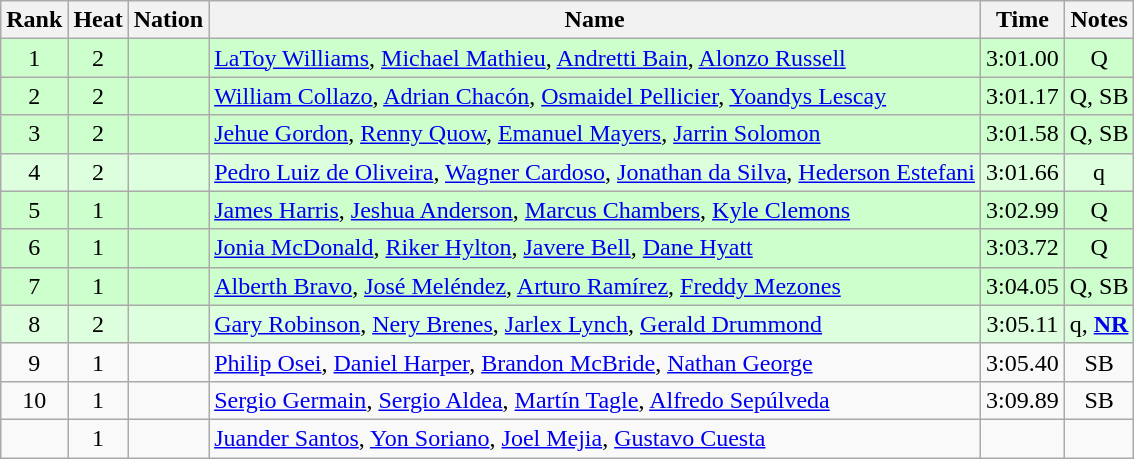<table class="wikitable sortable" style="text-align:center">
<tr>
<th>Rank</th>
<th>Heat</th>
<th>Nation</th>
<th>Name</th>
<th>Time</th>
<th>Notes</th>
</tr>
<tr bgcolor=ccffcc>
<td>1</td>
<td>2</td>
<td align=left></td>
<td align=left><a href='#'>LaToy Williams</a>, <a href='#'>Michael Mathieu</a>, <a href='#'>Andretti Bain</a>, <a href='#'>Alonzo Russell</a></td>
<td>3:01.00</td>
<td>Q</td>
</tr>
<tr bgcolor=ccffcc>
<td>2</td>
<td>2</td>
<td align=left></td>
<td align=left><a href='#'>William Collazo</a>, <a href='#'>Adrian Chacón</a>, <a href='#'>Osmaidel Pellicier</a>, <a href='#'>Yoandys Lescay</a></td>
<td>3:01.17</td>
<td>Q, SB</td>
</tr>
<tr bgcolor=ccffcc>
<td>3</td>
<td>2</td>
<td align=left></td>
<td align=left><a href='#'>Jehue Gordon</a>, <a href='#'>Renny Quow</a>, <a href='#'>Emanuel Mayers</a>, <a href='#'>Jarrin Solomon</a></td>
<td>3:01.58</td>
<td>Q, SB</td>
</tr>
<tr bgcolor=ddffdd>
<td>4</td>
<td>2</td>
<td align=left></td>
<td align=left><a href='#'>Pedro Luiz de Oliveira</a>, <a href='#'>Wagner Cardoso</a>, <a href='#'>Jonathan da Silva</a>, <a href='#'>Hederson Estefani</a></td>
<td>3:01.66</td>
<td>q</td>
</tr>
<tr bgcolor=ccffcc>
<td>5</td>
<td>1</td>
<td align=left></td>
<td align=left><a href='#'>James Harris</a>, <a href='#'>Jeshua Anderson</a>, <a href='#'>Marcus Chambers</a>, <a href='#'>Kyle Clemons</a></td>
<td>3:02.99</td>
<td>Q</td>
</tr>
<tr bgcolor=ccffcc>
<td>6</td>
<td>1</td>
<td align=left></td>
<td align=left><a href='#'>Jonia McDonald</a>, <a href='#'>Riker Hylton</a>, <a href='#'>Javere Bell</a>, <a href='#'>Dane Hyatt</a></td>
<td>3:03.72</td>
<td>Q</td>
</tr>
<tr bgcolor=ccffcc>
<td>7</td>
<td>1</td>
<td align=left></td>
<td align=left><a href='#'>Alberth Bravo</a>, <a href='#'>José Meléndez</a>, <a href='#'>Arturo Ramírez</a>, <a href='#'>Freddy Mezones</a></td>
<td>3:04.05</td>
<td>Q, SB</td>
</tr>
<tr bgcolor=ddffdd>
<td>8</td>
<td>2</td>
<td align=left></td>
<td align=left><a href='#'>Gary Robinson</a>, <a href='#'>Nery Brenes</a>, <a href='#'>Jarlex Lynch</a>, <a href='#'>Gerald Drummond</a></td>
<td>3:05.11</td>
<td>q, <strong><a href='#'>NR</a></strong></td>
</tr>
<tr>
<td>9</td>
<td>1</td>
<td align=left></td>
<td align=left><a href='#'>Philip Osei</a>, <a href='#'>Daniel Harper</a>, <a href='#'>Brandon McBride</a>, <a href='#'>Nathan George</a></td>
<td>3:05.40</td>
<td>SB</td>
</tr>
<tr>
<td>10</td>
<td>1</td>
<td align=left></td>
<td align=left><a href='#'>Sergio Germain</a>, <a href='#'>Sergio Aldea</a>, <a href='#'>Martín Tagle</a>, <a href='#'>Alfredo Sepúlveda</a></td>
<td>3:09.89</td>
<td>SB</td>
</tr>
<tr>
<td></td>
<td>1</td>
<td align=left></td>
<td align=left><a href='#'>Juander Santos</a>, <a href='#'>Yon Soriano</a>, <a href='#'>Joel Mejia</a>, <a href='#'>Gustavo Cuesta</a></td>
<td></td>
<td></td>
</tr>
</table>
